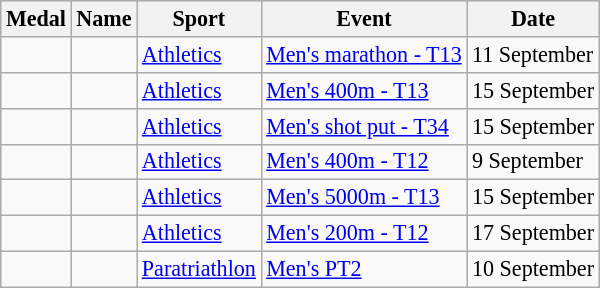<table class="wikitable sortable" style="font-size:92%">
<tr>
<th>Medal</th>
<th>Name</th>
<th>Sport</th>
<th>Event</th>
<th>Date</th>
</tr>
<tr>
<td></td>
<td></td>
<td><a href='#'>Athletics</a></td>
<td><a href='#'>Men's marathon - T13</a></td>
<td>11 September</td>
</tr>
<tr>
<td></td>
<td></td>
<td><a href='#'>Athletics</a></td>
<td><a href='#'>Men's 400m - T13</a></td>
<td>15 September</td>
</tr>
<tr>
<td></td>
<td></td>
<td><a href='#'>Athletics</a></td>
<td><a href='#'>Men's shot put - T34</a></td>
<td>15 September</td>
</tr>
<tr>
<td></td>
<td></td>
<td><a href='#'>Athletics</a></td>
<td><a href='#'>Men's 400m - T12</a></td>
<td>9 September</td>
</tr>
<tr>
<td></td>
<td></td>
<td><a href='#'>Athletics</a></td>
<td><a href='#'>Men's 5000m - T13</a></td>
<td>15 September</td>
</tr>
<tr>
<td></td>
<td></td>
<td><a href='#'>Athletics</a></td>
<td><a href='#'>Men's 200m - T12</a></td>
<td>17 September</td>
</tr>
<tr>
<td></td>
<td></td>
<td><a href='#'>Paratriathlon</a></td>
<td><a href='#'>Men's PT2</a></td>
<td>10 September</td>
</tr>
</table>
